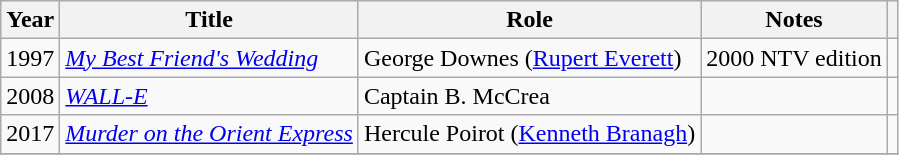<table class="wikitable sortable">
<tr>
<th>Year</th>
<th>Title</th>
<th>Role</th>
<th class="unsortable">Notes</th>
<th class="unsortable"></th>
</tr>
<tr>
<td>1997</td>
<td><em><a href='#'>My Best Friend's Wedding</a></em></td>
<td>George Downes (<a href='#'>Rupert Everett</a>)</td>
<td>2000 NTV edition</td>
<td></td>
</tr>
<tr>
<td>2008</td>
<td><em><a href='#'>WALL-E</a></em></td>
<td>Captain B. McCrea</td>
<td></td>
<td></td>
</tr>
<tr>
<td>2017</td>
<td><em><a href='#'>Murder on the Orient Express</a></em></td>
<td>Hercule Poirot (<a href='#'>Kenneth Branagh</a>)</td>
<td></td>
<td></td>
</tr>
<tr>
</tr>
</table>
